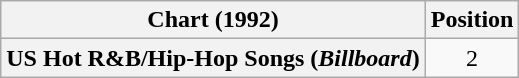<table class="wikitable plainrowheaders" style="text-align:center">
<tr>
<th scope="col">Chart (1992)</th>
<th scope="col">Position</th>
</tr>
<tr>
<th scope="row">US Hot R&B/Hip-Hop Songs (<em>Billboard</em>)</th>
<td>2</td>
</tr>
</table>
